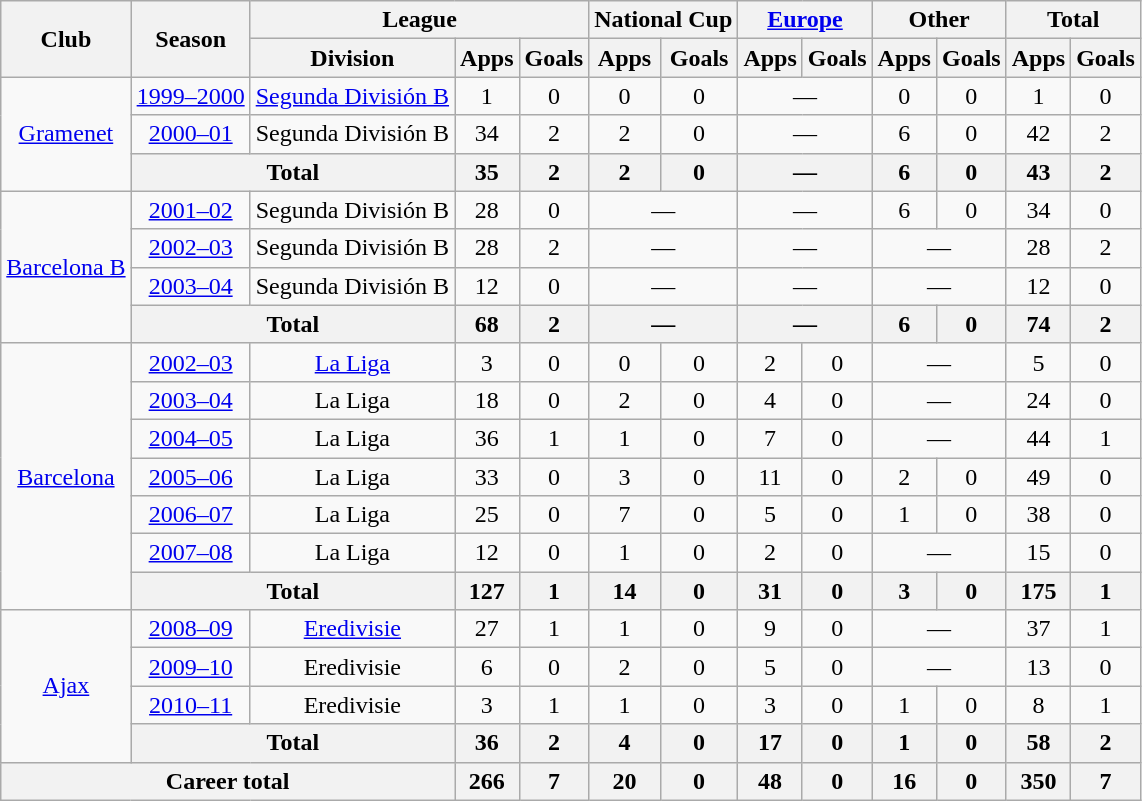<table class="wikitable" style="text-align: center;">
<tr>
<th rowspan="2">Club</th>
<th rowspan="2">Season</th>
<th colspan="3">League</th>
<th colspan="2">National Cup</th>
<th colspan="2"><a href='#'>Europe</a></th>
<th colspan="2">Other</th>
<th colspan="2">Total</th>
</tr>
<tr>
<th>Division</th>
<th>Apps</th>
<th>Goals</th>
<th>Apps</th>
<th>Goals</th>
<th>Apps</th>
<th>Goals</th>
<th>Apps</th>
<th>Goals</th>
<th>Apps</th>
<th>Goals</th>
</tr>
<tr>
<td rowspan="3" align=center valign=center><a href='#'>Gramenet</a></td>
<td><a href='#'>1999–2000</a></td>
<td><a href='#'>Segunda División B</a></td>
<td>1</td>
<td>0</td>
<td>0</td>
<td>0</td>
<td colspan="2">—</td>
<td>0</td>
<td>0</td>
<td>1</td>
<td>0</td>
</tr>
<tr>
<td><a href='#'>2000–01</a></td>
<td>Segunda División B</td>
<td>34</td>
<td>2</td>
<td>2</td>
<td>0</td>
<td colspan="2">—</td>
<td>6</td>
<td>0</td>
<td>42</td>
<td>2</td>
</tr>
<tr>
<th colspan="2">Total</th>
<th>35</th>
<th>2</th>
<th>2</th>
<th>0</th>
<th colspan="2">—</th>
<th>6</th>
<th>0</th>
<th>43</th>
<th>2</th>
</tr>
<tr>
<td rowspan="4" align=center valign=center><a href='#'>Barcelona B</a></td>
<td><a href='#'>2001–02</a></td>
<td>Segunda División B</td>
<td>28</td>
<td>0</td>
<td colspan="2">—</td>
<td colspan="2">—</td>
<td>6</td>
<td>0</td>
<td>34</td>
<td>0</td>
</tr>
<tr>
<td><a href='#'>2002–03</a></td>
<td>Segunda División B</td>
<td>28</td>
<td>2</td>
<td colspan="2">—</td>
<td colspan="2">—</td>
<td colspan="2">—</td>
<td>28</td>
<td>2</td>
</tr>
<tr>
<td><a href='#'>2003–04</a></td>
<td>Segunda División B</td>
<td>12</td>
<td>0</td>
<td colspan="2">—</td>
<td colspan="2">—</td>
<td colspan="2">—</td>
<td>12</td>
<td>0</td>
</tr>
<tr>
<th colspan="2">Total</th>
<th>68</th>
<th>2</th>
<th colspan="2">—</th>
<th colspan="2">—</th>
<th>6</th>
<th>0</th>
<th>74</th>
<th>2</th>
</tr>
<tr>
<td rowspan="7" align=center valign=center><a href='#'>Barcelona</a></td>
<td><a href='#'>2002–03</a></td>
<td><a href='#'>La Liga</a></td>
<td>3</td>
<td>0</td>
<td>0</td>
<td>0</td>
<td>2</td>
<td>0</td>
<td colspan="2">—</td>
<td>5</td>
<td>0</td>
</tr>
<tr>
<td><a href='#'>2003–04</a></td>
<td>La Liga</td>
<td>18</td>
<td>0</td>
<td>2</td>
<td>0</td>
<td>4</td>
<td>0</td>
<td colspan="2">—</td>
<td>24</td>
<td>0</td>
</tr>
<tr>
<td><a href='#'>2004–05</a></td>
<td>La Liga</td>
<td>36</td>
<td>1</td>
<td>1</td>
<td>0</td>
<td>7</td>
<td>0</td>
<td colspan="2">—</td>
<td>44</td>
<td>1</td>
</tr>
<tr>
<td><a href='#'>2005–06</a></td>
<td>La Liga</td>
<td>33</td>
<td>0</td>
<td>3</td>
<td>0</td>
<td>11</td>
<td>0</td>
<td>2</td>
<td>0</td>
<td>49</td>
<td>0</td>
</tr>
<tr>
<td><a href='#'>2006–07</a></td>
<td>La Liga</td>
<td>25</td>
<td>0</td>
<td>7</td>
<td>0</td>
<td>5</td>
<td>0</td>
<td>1</td>
<td>0</td>
<td>38</td>
<td>0</td>
</tr>
<tr>
<td><a href='#'>2007–08</a></td>
<td>La Liga</td>
<td>12</td>
<td>0</td>
<td>1</td>
<td>0</td>
<td>2</td>
<td>0</td>
<td colspan="2">—</td>
<td>15</td>
<td>0</td>
</tr>
<tr>
<th colspan="2">Total</th>
<th>127</th>
<th>1</th>
<th>14</th>
<th>0</th>
<th>31</th>
<th>0</th>
<th>3</th>
<th>0</th>
<th>175</th>
<th>1</th>
</tr>
<tr>
<td rowspan="4" align=center valign=center><a href='#'>Ajax</a></td>
<td><a href='#'>2008–09</a></td>
<td><a href='#'>Eredivisie</a></td>
<td>27</td>
<td>1</td>
<td>1</td>
<td>0</td>
<td>9</td>
<td>0</td>
<td colspan="2">—</td>
<td>37</td>
<td>1</td>
</tr>
<tr>
<td><a href='#'>2009–10</a></td>
<td>Eredivisie</td>
<td>6</td>
<td>0</td>
<td>2</td>
<td>0</td>
<td>5</td>
<td>0</td>
<td colspan="2">—</td>
<td>13</td>
<td>0</td>
</tr>
<tr>
<td><a href='#'>2010–11</a></td>
<td>Eredivisie</td>
<td>3</td>
<td>1</td>
<td>1</td>
<td>0</td>
<td>3</td>
<td>0</td>
<td>1</td>
<td>0</td>
<td>8</td>
<td>1</td>
</tr>
<tr>
<th colspan="2">Total</th>
<th>36</th>
<th>2</th>
<th>4</th>
<th>0</th>
<th>17</th>
<th>0</th>
<th>1</th>
<th>0</th>
<th>58</th>
<th>2</th>
</tr>
<tr>
<th colspan="3">Career total</th>
<th>266</th>
<th>7</th>
<th>20</th>
<th>0</th>
<th>48</th>
<th>0</th>
<th>16</th>
<th>0</th>
<th>350</th>
<th>7</th>
</tr>
</table>
